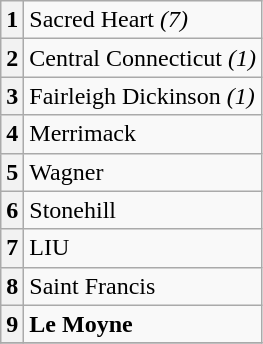<table class="wikitable">
<tr>
<th>1</th>
<td>Sacred Heart <em>(7)</em></td>
</tr>
<tr>
<th>2</th>
<td>Central Connecticut <em>(1)</em></td>
</tr>
<tr>
<th>3</th>
<td>Fairleigh Dickinson <em>(1)</em></td>
</tr>
<tr>
<th>4</th>
<td>Merrimack</td>
</tr>
<tr>
<th>5</th>
<td>Wagner</td>
</tr>
<tr>
<th>6</th>
<td>Stonehill</td>
</tr>
<tr>
<th>7</th>
<td>LIU</td>
</tr>
<tr>
<th>8</th>
<td>Saint Francis</td>
</tr>
<tr>
<th>9</th>
<td><strong>Le Moyne</strong></td>
</tr>
<tr>
</tr>
</table>
